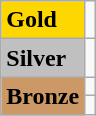<table class="wikitable">
<tr>
<td bgcolor="gold"><strong>Gold</strong></td>
<td></td>
</tr>
<tr>
<td bgcolor="silver"><strong>Silver</strong></td>
<td></td>
</tr>
<tr>
<td rowspan="2" bgcolor="#cc9966"><strong>Bronze</strong></td>
<td></td>
</tr>
<tr>
<td></td>
</tr>
</table>
